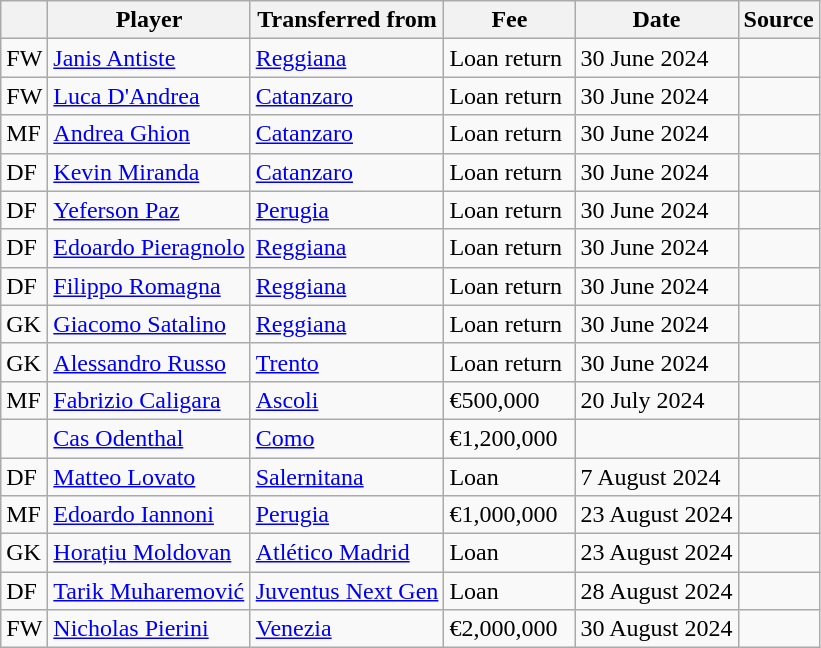<table class="wikitable plainrowheaders">
<tr>
<th></th>
<th scope="col">Player</th>
<th>Transferred from</th>
<th style="width: 80px;">Fee</th>
<th scope="col">Date</th>
<th scope="col">Source</th>
</tr>
<tr>
<td>FW</td>
<td> <a href='#'>Janis Antiste</a></td>
<td> <a href='#'>Reggiana</a></td>
<td>Loan return</td>
<td>30 June 2024</td>
<td></td>
</tr>
<tr>
<td>FW</td>
<td> <a href='#'>Luca D'Andrea</a></td>
<td> <a href='#'>Catanzaro</a></td>
<td>Loan return</td>
<td>30 June 2024</td>
<td></td>
</tr>
<tr>
<td>MF</td>
<td> <a href='#'>Andrea Ghion</a></td>
<td> <a href='#'>Catanzaro</a></td>
<td>Loan return</td>
<td>30 June 2024</td>
<td></td>
</tr>
<tr>
<td>DF</td>
<td> <a href='#'>Kevin Miranda</a></td>
<td> <a href='#'>Catanzaro</a></td>
<td>Loan return</td>
<td>30 June 2024</td>
<td></td>
</tr>
<tr>
<td>DF</td>
<td> <a href='#'>Yeferson Paz</a></td>
<td> <a href='#'>Perugia</a></td>
<td>Loan return</td>
<td>30 June 2024</td>
<td></td>
</tr>
<tr>
<td>DF</td>
<td> <a href='#'>Edoardo Pieragnolo</a></td>
<td> <a href='#'>Reggiana</a></td>
<td>Loan return</td>
<td>30 June 2024</td>
<td></td>
</tr>
<tr>
<td>DF</td>
<td> <a href='#'>Filippo Romagna</a></td>
<td> <a href='#'>Reggiana</a></td>
<td>Loan return</td>
<td>30 June 2024</td>
<td></td>
</tr>
<tr>
<td>GK</td>
<td> <a href='#'>Giacomo Satalino</a></td>
<td> <a href='#'>Reggiana</a></td>
<td>Loan return</td>
<td>30 June 2024</td>
<td></td>
</tr>
<tr>
<td>GK</td>
<td> <a href='#'>Alessandro Russo</a></td>
<td> <a href='#'>Trento</a></td>
<td>Loan return</td>
<td>30 June 2024</td>
<td></td>
</tr>
<tr>
<td>MF</td>
<td> <a href='#'>Fabrizio Caligara</a></td>
<td> <a href='#'>Ascoli</a></td>
<td>€500,000</td>
<td>20 July 2024</td>
<td></td>
</tr>
<tr>
<td align="center"></td>
<td> <a href='#'>Cas Odenthal</a></td>
<td> <a href='#'>Como</a></td>
<td>€1,200,000</td>
<td></td>
<td></td>
</tr>
<tr>
<td>DF</td>
<td> <a href='#'>Matteo Lovato</a></td>
<td> <a href='#'>Salernitana</a></td>
<td>Loan</td>
<td>7 August 2024</td>
<td></td>
</tr>
<tr>
<td>MF</td>
<td> <a href='#'>Edoardo Iannoni</a></td>
<td> <a href='#'>Perugia</a></td>
<td>€1,000,000</td>
<td>23 August 2024</td>
<td></td>
</tr>
<tr>
<td>GK</td>
<td> <a href='#'>Horațiu Moldovan</a></td>
<td> <a href='#'>Atlético Madrid</a></td>
<td>Loan</td>
<td>23 August 2024</td>
<td></td>
</tr>
<tr>
<td>DF</td>
<td> <a href='#'>Tarik Muharemović</a></td>
<td> <a href='#'>Juventus Next Gen</a></td>
<td>Loan</td>
<td>28 August 2024</td>
<td></td>
</tr>
<tr>
<td>FW</td>
<td> <a href='#'>Nicholas Pierini</a></td>
<td> <a href='#'>Venezia</a></td>
<td>€2,000,000</td>
<td>30 August 2024</td>
<td></td>
</tr>
</table>
